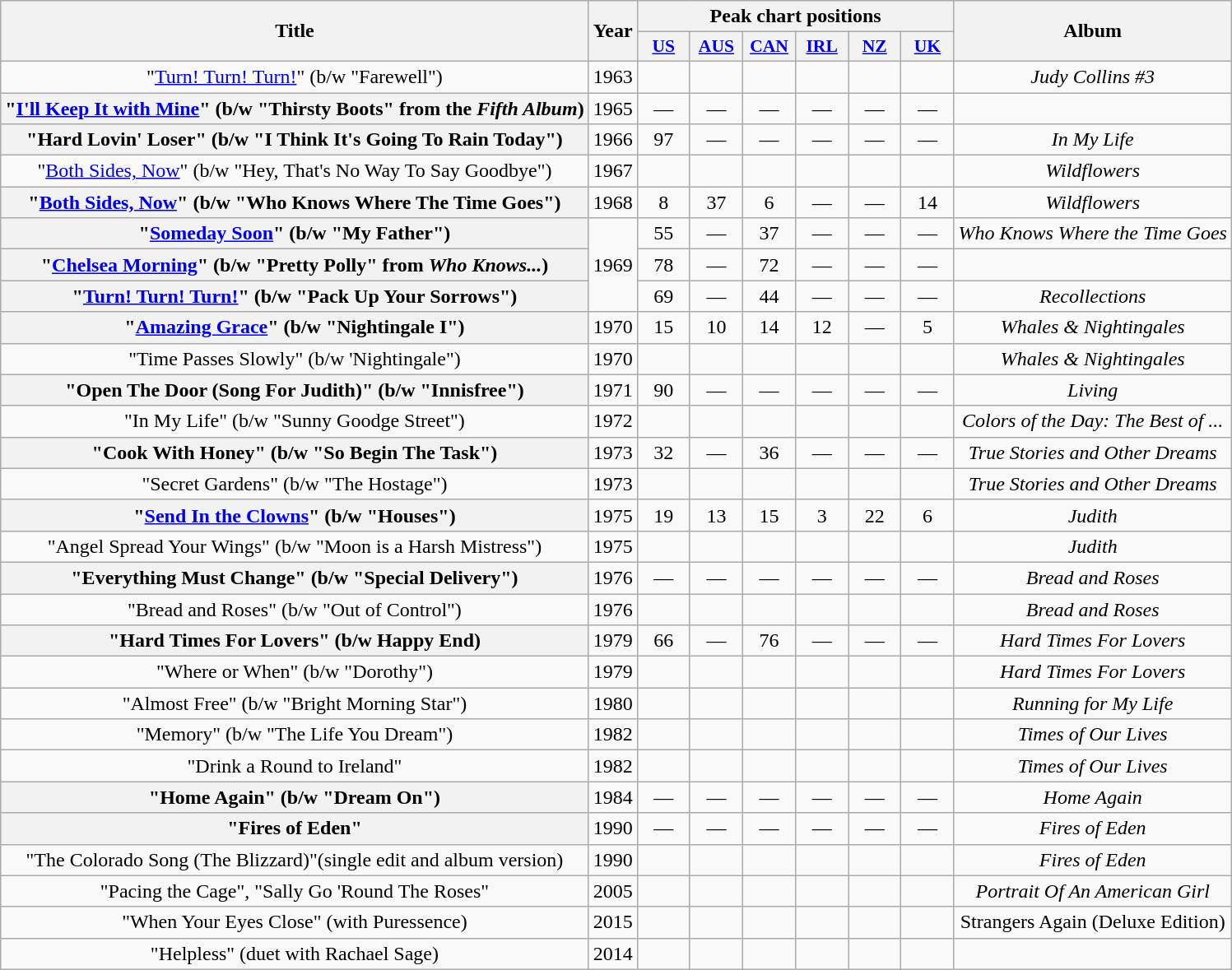<table class="wikitable plainrowheaders" style="text-align:center;">
<tr>
<th rowspan="2" scope="col">Title</th>
<th rowspan="2" scope="col">Year</th>
<th colspan="6">Peak chart positions</th>
<th rowspan="2">Album</th>
</tr>
<tr>
<th scope="col" style="width:2.5em;font-size:90%;"><a href='#'>US</a><br></th>
<th scope="col" style="width:2.5em;font-size:90%;"><a href='#'>AUS</a><br></th>
<th scope="col" style="width:2.5em;font-size:90%;"><a href='#'>CAN</a><br></th>
<th scope="col" style="width:2.5em;font-size:90%;"><a href='#'>IRL</a><br></th>
<th scope="col" style="width:2.5em;font-size:90%;"><a href='#'>NZ</a><br></th>
<th scope="col" style="width:2.5em;font-size:90%;"><a href='#'>UK</a><br></th>
</tr>
<tr>
<td>"<a href='#'>Turn! Turn! Turn!</a>" (b/w "Farewell")</td>
<td>1963</td>
<td></td>
<td></td>
<td></td>
<td></td>
<td></td>
<td></td>
<td><em>Judy Collins #3</em></td>
</tr>
<tr>
<th scope="row">"<a href='#'>I'll Keep It with Mine</a>" (b/w "Thirsty Boots" from the <em>Fifth Album</em>)</th>
<td>1965</td>
<td>—</td>
<td>—</td>
<td>—</td>
<td>—</td>
<td>—</td>
<td>—</td>
<td></td>
</tr>
<tr>
<th scope="row">"Hard Lovin' Loser" (b/w "I Think It's Going To Rain Today")</th>
<td>1966</td>
<td>97</td>
<td>—</td>
<td>—</td>
<td>—</td>
<td>—</td>
<td>—</td>
<td><em>In My Life</em></td>
</tr>
<tr>
<td>"<a href='#'>Both Sides, Now</a>" (b/w "Hey, That's No Way To Say Goodbye")</td>
<td>1967</td>
<td></td>
<td></td>
<td></td>
<td></td>
<td></td>
<td></td>
<td><em>Wildflowers</em></td>
</tr>
<tr>
<th scope="row">"<a href='#'>Both Sides, Now</a>" (b/w "Who Knows Where The Time Goes")</th>
<td>1968</td>
<td>8</td>
<td>37</td>
<td>6</td>
<td>—</td>
<td>—</td>
<td>14</td>
<td><em>Wildflowers</em></td>
</tr>
<tr>
<th scope="row">"<a href='#'>Someday Soon</a>" (b/w "My Father")</th>
<td rowspan="3">1969</td>
<td>55</td>
<td>—</td>
<td>37</td>
<td>—</td>
<td>—</td>
<td>—</td>
<td><em>Who Knows Where the Time Goes</em></td>
</tr>
<tr>
<th scope="row">"<a href='#'>Chelsea Morning</a>" (b/w "Pretty Polly" from <em>Who Knows...</em>)</th>
<td>78</td>
<td>—</td>
<td>72</td>
<td>—</td>
<td>—</td>
<td>—</td>
<td></td>
</tr>
<tr>
<th scope="row">"<a href='#'>Turn! Turn! Turn!</a>" (b/w "Pack Up Your Sorrows")</th>
<td>69</td>
<td>—</td>
<td>44</td>
<td>—</td>
<td>—</td>
<td>—</td>
<td><em>Recollections</em></td>
</tr>
<tr>
<th scope="row">"<a href='#'>Amazing Grace</a>" (b/w "Nightingale I")</th>
<td>1970</td>
<td>15</td>
<td>10</td>
<td>14</td>
<td>12</td>
<td>—</td>
<td>5</td>
<td><em>Whales & Nightingales</em></td>
</tr>
<tr>
<td>"Time Passes Slowly" (b/w  'Nightingale")</td>
<td>1970</td>
<td></td>
<td></td>
<td></td>
<td></td>
<td></td>
<td></td>
<td><em>Whales & Nightingales</em></td>
</tr>
<tr>
<th scope="row">"Open The Door (Song For Judith)" (b/w "Innisfree")</th>
<td>1971</td>
<td>90</td>
<td>—</td>
<td>—</td>
<td>—</td>
<td>—</td>
<td>—</td>
<td><em>Living</em></td>
</tr>
<tr>
<td>"In My Life" (b/w "Sunny Goodge Street")</td>
<td>1972</td>
<td></td>
<td></td>
<td></td>
<td></td>
<td></td>
<td></td>
<td><em>Colors of the Day: The Best of ...</em></td>
</tr>
<tr>
<th scope="row">"Cook With Honey" (b/w "So Begin The Task")</th>
<td>1973</td>
<td>32</td>
<td>—</td>
<td>36</td>
<td>—</td>
<td>—</td>
<td>—</td>
<td><em>True Stories and Other Dreams</em></td>
</tr>
<tr>
<td>"Secret Gardens" (b/w "The Hostage")</td>
<td>1973</td>
<td></td>
<td></td>
<td></td>
<td></td>
<td></td>
<td></td>
<td><em>True Stories and Other Dreams</em></td>
</tr>
<tr>
<th scope="row">"<a href='#'>Send In the Clowns</a>" (b/w "Houses")</th>
<td>1975</td>
<td>19</td>
<td>13</td>
<td>15</td>
<td>3</td>
<td>22</td>
<td>6</td>
<td><em>Judith</em></td>
</tr>
<tr>
<td>"Angel Spread Your Wings" (b/w "Moon is a Harsh Mistress")</td>
<td>1975</td>
<td></td>
<td></td>
<td></td>
<td></td>
<td></td>
<td></td>
<td><em>Judith</em></td>
</tr>
<tr>
<th scope="row">"Everything Must Change" (b/w "Special Delivery")</th>
<td>1976</td>
<td>—</td>
<td>—</td>
<td>—</td>
<td>—</td>
<td>—</td>
<td>—</td>
<td><em>Bread and Roses</em></td>
</tr>
<tr>
<td>"Bread and Roses" (b/w "Out of Control")</td>
<td>1976</td>
<td></td>
<td></td>
<td></td>
<td></td>
<td></td>
<td></td>
<td><em>Bread and Roses</em></td>
</tr>
<tr>
<th scope="row">"Hard Times For Lovers" (b/w Happy End)</th>
<td>1979</td>
<td>66</td>
<td>—</td>
<td>76</td>
<td>—</td>
<td>—</td>
<td>—</td>
<td><em>Hard Times For Lovers</em></td>
</tr>
<tr>
<td>"Where or When" (b/w "Dorothy")</td>
<td>1979</td>
<td></td>
<td></td>
<td></td>
<td></td>
<td></td>
<td></td>
<td><em>Hard Times For Lovers</em></td>
</tr>
<tr>
<td>"Almost Free" (b/w "Bright Morning Star")</td>
<td>1980</td>
<td></td>
<td></td>
<td></td>
<td></td>
<td></td>
<td></td>
<td><em>Running for My Life</em></td>
</tr>
<tr>
<td>"Memory" (b/w "The Life You Dream")</td>
<td>1982</td>
<td></td>
<td></td>
<td></td>
<td></td>
<td></td>
<td></td>
<td><em>Times of Our Lives</em></td>
</tr>
<tr>
<td>"Drink a Round to Ireland"</td>
<td>1982</td>
<td></td>
<td></td>
<td></td>
<td></td>
<td></td>
<td></td>
<td><em>Times of Our Lives</em></td>
</tr>
<tr>
<th scope="row">"Home Again"  (b/w "Dream On")</th>
<td>1984</td>
<td>—</td>
<td>—</td>
<td>—</td>
<td>—</td>
<td>—</td>
<td>—</td>
<td><em>Home Again</em></td>
</tr>
<tr>
<th scope="row">"Fires of Eden"</th>
<td>1990</td>
<td>—</td>
<td>—</td>
<td>—</td>
<td>—</td>
<td>—</td>
<td>—</td>
<td><em>Fires of Eden</em></td>
</tr>
<tr>
<td>"The Colorado Song (The Blizzard)"(single edit and album version)</td>
<td>1990</td>
<td></td>
<td></td>
<td></td>
<td></td>
<td></td>
<td></td>
<td><em>Fires of Eden</em></td>
</tr>
<tr>
<td>"Pacing the Cage", "Sally Go 'Round The Roses"</td>
<td>2005</td>
<td></td>
<td></td>
<td></td>
<td></td>
<td></td>
<td></td>
<td><em>Portrait Of An American Girl</em></td>
</tr>
<tr>
<td>"When Your Eyes Close" (with Puressence)</td>
<td>2015</td>
<td></td>
<td></td>
<td></td>
<td></td>
<td></td>
<td></td>
<td>Strangers Again (Deluxe Edition)</td>
</tr>
<tr>
<td>"Helpless" (duet with Rachael Sage)</td>
<td>2014</td>
<td></td>
<td></td>
<td></td>
<td></td>
<td></td>
<td></td>
<td></td>
</tr>
</table>
